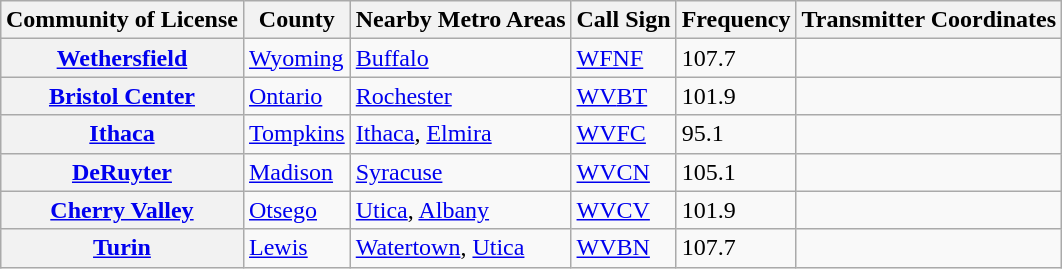<table class="wikitable" border="1" style="margin: 1em auto 1em auto">
<tr>
<th>Community of License</th>
<th>County</th>
<th>Nearby Metro Areas</th>
<th>Call Sign</th>
<th>Frequency</th>
<th>Transmitter Coordinates</th>
</tr>
<tr>
<th><a href='#'>Wethersfield</a></th>
<td><a href='#'>Wyoming</a></td>
<td><a href='#'>Buffalo</a></td>
<td><a href='#'>WFNF</a></td>
<td>107.7</td>
<td></td>
</tr>
<tr>
<th><a href='#'>Bristol Center</a></th>
<td><a href='#'>Ontario</a></td>
<td><a href='#'>Rochester</a></td>
<td><a href='#'>WV</a><a href='#'>BT</a></td>
<td>101.9</td>
<td></td>
</tr>
<tr>
<th><a href='#'>Ithaca</a></th>
<td><a href='#'>Tompkins</a></td>
<td><a href='#'>Ithaca</a>, <a href='#'>Elmira</a></td>
<td><a href='#'>WVFC</a></td>
<td>95.1</td>
<td></td>
</tr>
<tr>
<th><a href='#'>DeRuyter</a></th>
<td><a href='#'>Madison</a></td>
<td><a href='#'>Syracuse</a></td>
<td><a href='#'>WVCN</a></td>
<td>105.1</td>
<td></td>
</tr>
<tr>
<th><a href='#'>Cherry Valley</a></th>
<td><a href='#'>Otsego</a></td>
<td><a href='#'>Utica</a>, <a href='#'>Albany</a></td>
<td><a href='#'>WVCV</a></td>
<td>101.9</td>
<td></td>
</tr>
<tr>
<th><a href='#'>Turin</a></th>
<td><a href='#'>Lewis</a></td>
<td><a href='#'>Watertown</a>, <a href='#'>Utica</a></td>
<td><a href='#'>WVBN</a></td>
<td>107.7</td>
<td></td>
</tr>
</table>
